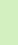<table class="toccolours" style="margin-left: 2em; margin-bottom: 1em; margin-top: 1em; margin-right: 10em; background:#D0F0C0; color:black; max-width: 100%;" cellspacing="5">
<tr>
<td style="text-align: left;"><br></td>
</tr>
</table>
